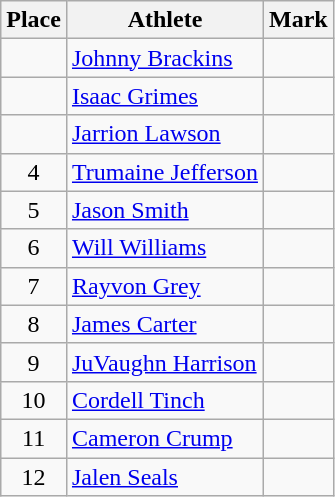<table class="wikitable">
<tr>
<th>Place</th>
<th>Athlete</th>
<th>Mark</th>
</tr>
<tr>
<td align=center></td>
<td><a href='#'>Johnny Brackins</a></td>
<td></td>
</tr>
<tr>
<td align=center></td>
<td><a href='#'>Isaac Grimes</a></td>
<td></td>
</tr>
<tr>
<td align=center></td>
<td><a href='#'>Jarrion Lawson</a></td>
<td></td>
</tr>
<tr>
<td align=center>4</td>
<td><a href='#'>Trumaine Jefferson</a></td>
<td></td>
</tr>
<tr>
<td align=center>5</td>
<td><a href='#'>Jason Smith</a></td>
<td></td>
</tr>
<tr>
<td align=center>6</td>
<td><a href='#'>Will Williams</a></td>
<td></td>
</tr>
<tr>
<td align=center>7</td>
<td><a href='#'>Rayvon Grey</a></td>
<td></td>
</tr>
<tr>
<td align=center>8</td>
<td><a href='#'>James Carter</a></td>
<td></td>
</tr>
<tr>
<td align=center>9</td>
<td><a href='#'>JuVaughn Harrison</a></td>
<td></td>
</tr>
<tr>
<td align=center>10</td>
<td><a href='#'>Cordell Tinch</a></td>
<td></td>
</tr>
<tr>
<td align=center>11</td>
<td><a href='#'>Cameron Crump</a></td>
<td></td>
</tr>
<tr>
<td align=center>12</td>
<td><a href='#'>Jalen Seals</a></td>
<td></td>
</tr>
</table>
